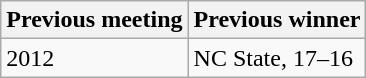<table class="wikitable">
<tr>
<th>Previous meeting</th>
<th>Previous winner</th>
</tr>
<tr>
<td>2012</td>
<td>NC State, 17–16</td>
</tr>
</table>
